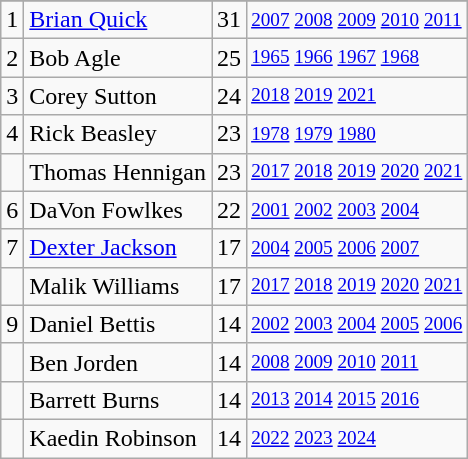<table class="wikitable">
<tr>
</tr>
<tr>
<td>1</td>
<td><a href='#'>Brian Quick</a></td>
<td>31</td>
<td style="font-size:80%;"><a href='#'>2007</a> <a href='#'>2008</a> <a href='#'>2009</a> <a href='#'>2010</a> <a href='#'>2011</a></td>
</tr>
<tr>
<td>2</td>
<td>Bob Agle</td>
<td>25</td>
<td style="font-size:80%;"><a href='#'>1965</a> <a href='#'>1966</a> <a href='#'>1967</a> <a href='#'>1968</a></td>
</tr>
<tr>
<td>3</td>
<td>Corey Sutton</td>
<td>24</td>
<td style="font-size:80%;"><a href='#'>2018</a> <a href='#'>2019</a> <a href='#'>2021</a></td>
</tr>
<tr>
<td>4</td>
<td>Rick Beasley</td>
<td>23</td>
<td style="font-size:80%;"><a href='#'>1978</a> <a href='#'>1979</a> <a href='#'>1980</a></td>
</tr>
<tr>
<td></td>
<td>Thomas Hennigan</td>
<td>23</td>
<td style="font-size:80%;"><a href='#'>2017</a> <a href='#'>2018</a> <a href='#'>2019</a> <a href='#'>2020</a> <a href='#'>2021</a></td>
</tr>
<tr>
<td>6</td>
<td>DaVon Fowlkes</td>
<td>22</td>
<td style="font-size:80%;"><a href='#'>2001</a> <a href='#'>2002</a> <a href='#'>2003</a> <a href='#'>2004</a></td>
</tr>
<tr>
<td>7</td>
<td><a href='#'>Dexter Jackson</a></td>
<td>17</td>
<td style="font-size:80%;"><a href='#'>2004</a> <a href='#'>2005</a> <a href='#'>2006</a> <a href='#'>2007</a></td>
</tr>
<tr>
<td></td>
<td>Malik Williams</td>
<td>17</td>
<td style="font-size:80%;"><a href='#'>2017</a> <a href='#'>2018</a> <a href='#'>2019</a> <a href='#'>2020</a> <a href='#'>2021</a></td>
</tr>
<tr>
<td>9</td>
<td>Daniel Bettis</td>
<td>14</td>
<td style="font-size:80%;"><a href='#'>2002</a> <a href='#'>2003</a> <a href='#'>2004</a> <a href='#'>2005</a> <a href='#'>2006</a></td>
</tr>
<tr>
<td></td>
<td>Ben Jorden</td>
<td>14</td>
<td style="font-size:80%;"><a href='#'>2008</a> <a href='#'>2009</a> <a href='#'>2010</a> <a href='#'>2011</a></td>
</tr>
<tr>
<td></td>
<td>Barrett Burns</td>
<td>14</td>
<td style="font-size:80%;"><a href='#'>2013</a> <a href='#'>2014</a> <a href='#'>2015</a> <a href='#'>2016</a></td>
</tr>
<tr>
<td></td>
<td>Kaedin Robinson</td>
<td>14</td>
<td style="font-size:80%;"><a href='#'>2022</a> <a href='#'>2023</a> <a href='#'>2024</a></td>
</tr>
</table>
